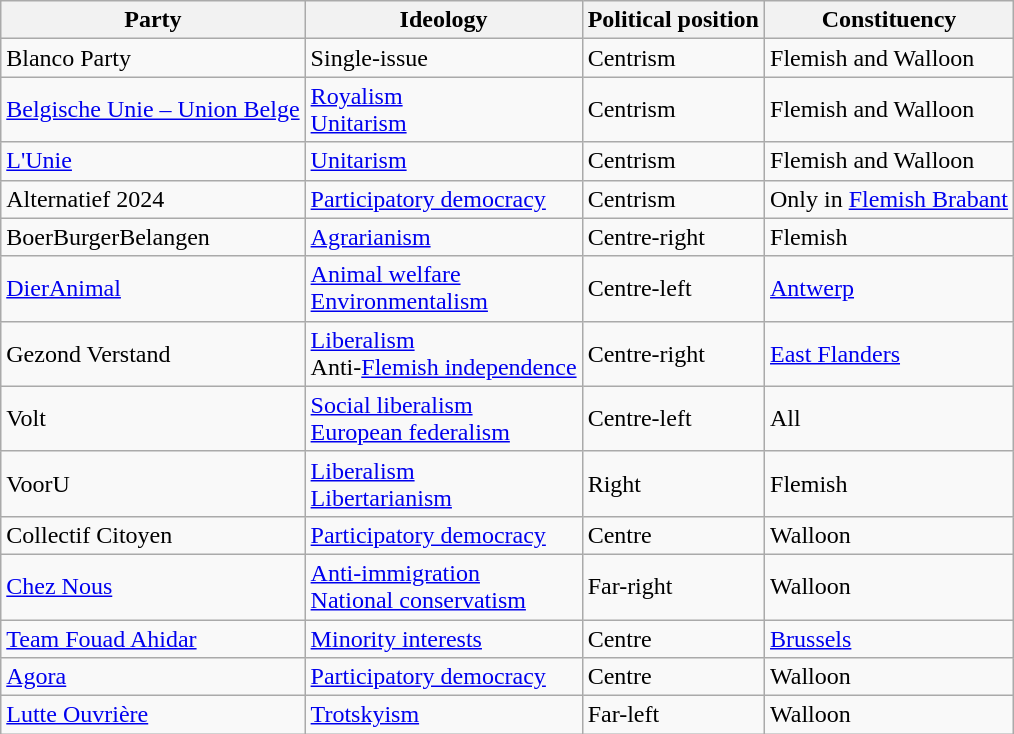<table class="wikitable">
<tr>
<th>Party</th>
<th>Ideology</th>
<th>Political position</th>
<th>Constituency</th>
</tr>
<tr>
<td>Blanco Party</td>
<td>Single-issue</td>
<td>Centrism</td>
<td>Flemish and Walloon</td>
</tr>
<tr>
<td><a href='#'>Belgische Unie – Union Belge</a></td>
<td><a href='#'>Royalism</a><br><a href='#'>Unitarism</a></td>
<td>Centrism</td>
<td>Flemish and Walloon</td>
</tr>
<tr>
<td><a href='#'>L'Unie</a></td>
<td><a href='#'>Unitarism</a></td>
<td>Centrism</td>
<td>Flemish and Walloon</td>
</tr>
<tr>
<td>Alternatief 2024</td>
<td><a href='#'>Participatory democracy</a></td>
<td>Centrism</td>
<td>Only in <a href='#'>Flemish Brabant</a></td>
</tr>
<tr>
<td>BoerBurgerBelangen</td>
<td><a href='#'>Agrarianism</a></td>
<td>Centre-right</td>
<td>Flemish</td>
</tr>
<tr>
<td><a href='#'>DierAnimal</a></td>
<td><a href='#'>Animal welfare</a><br><a href='#'>Environmentalism</a></td>
<td>Centre-left</td>
<td><a href='#'>Antwerp</a></td>
</tr>
<tr>
<td>Gezond Verstand</td>
<td><a href='#'>Liberalism</a><br>Anti-<a href='#'>Flemish independence</a></td>
<td>Centre-right</td>
<td><a href='#'>East Flanders</a></td>
</tr>
<tr>
<td>Volt</td>
<td><a href='#'>Social liberalism</a><br><a href='#'>European federalism</a></td>
<td>Centre-left</td>
<td>All</td>
</tr>
<tr>
<td>VoorU</td>
<td><a href='#'>Liberalism</a><br><a href='#'>Libertarianism</a></td>
<td>Right</td>
<td>Flemish</td>
</tr>
<tr>
<td>Collectif Citoyen</td>
<td><a href='#'>Participatory democracy</a></td>
<td>Centre</td>
<td>Walloon</td>
</tr>
<tr>
<td><a href='#'>Chez Nous</a></td>
<td><a href='#'>Anti-immigration</a><br><a href='#'>National conservatism</a></td>
<td>Far-right</td>
<td>Walloon</td>
</tr>
<tr>
<td><a href='#'>Team Fouad Ahidar</a></td>
<td><a href='#'>Minority interests</a></td>
<td>Centre</td>
<td><a href='#'>Brussels</a></td>
</tr>
<tr>
<td><a href='#'>Agora</a></td>
<td><a href='#'>Participatory democracy</a></td>
<td>Centre</td>
<td>Walloon</td>
</tr>
<tr>
<td><a href='#'>Lutte Ouvrière</a></td>
<td><a href='#'>Trotskyism</a></td>
<td>Far-left</td>
<td>Walloon</td>
</tr>
</table>
